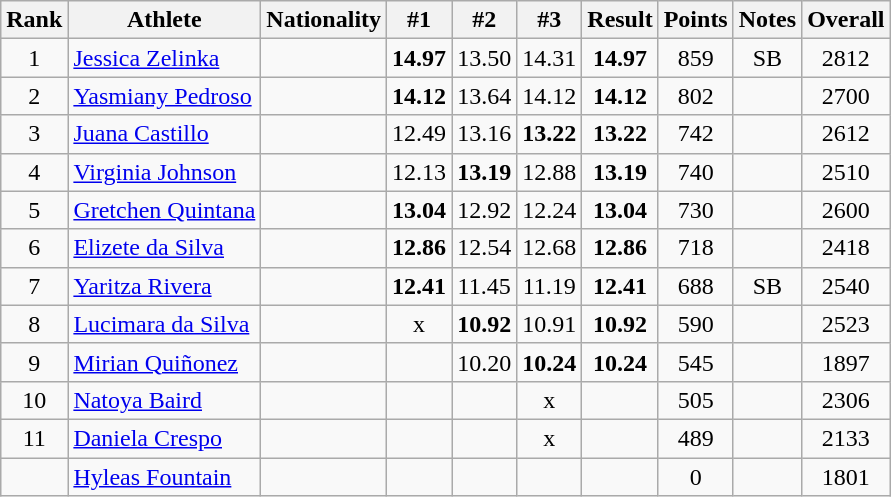<table class="wikitable sortable" style="text-align:center">
<tr>
<th>Rank</th>
<th>Athlete</th>
<th>Nationality</th>
<th>#1</th>
<th>#2</th>
<th>#3</th>
<th>Result</th>
<th>Points</th>
<th>Notes</th>
<th>Overall</th>
</tr>
<tr>
<td>1</td>
<td align=left><a href='#'>Jessica Zelinka</a></td>
<td align=left></td>
<td><strong>14.97</strong></td>
<td>13.50</td>
<td>14.31</td>
<td><strong>14.97</strong></td>
<td>859</td>
<td>SB</td>
<td>2812</td>
</tr>
<tr>
<td>2</td>
<td align=left><a href='#'>Yasmiany Pedroso</a></td>
<td align=left></td>
<td><strong>14.12</strong></td>
<td>13.64</td>
<td>14.12</td>
<td><strong>14.12</strong></td>
<td>802</td>
<td></td>
<td>2700</td>
</tr>
<tr>
<td>3</td>
<td align=left><a href='#'>Juana Castillo</a></td>
<td align=left></td>
<td>12.49</td>
<td>13.16</td>
<td><strong>13.22</strong></td>
<td><strong>13.22</strong></td>
<td>742</td>
<td></td>
<td>2612</td>
</tr>
<tr>
<td>4</td>
<td align=left><a href='#'>Virginia Johnson</a></td>
<td align=left></td>
<td>12.13</td>
<td><strong>13.19</strong></td>
<td>12.88</td>
<td><strong>13.19</strong></td>
<td>740</td>
<td></td>
<td>2510</td>
</tr>
<tr>
<td>5</td>
<td align=left><a href='#'>Gretchen Quintana</a></td>
<td align=left></td>
<td><strong>13.04</strong></td>
<td>12.92</td>
<td>12.24</td>
<td><strong>13.04</strong></td>
<td>730</td>
<td></td>
<td>2600</td>
</tr>
<tr>
<td>6</td>
<td align=left><a href='#'>Elizete da Silva</a></td>
<td align=left></td>
<td><strong>12.86</strong></td>
<td>12.54</td>
<td>12.68</td>
<td><strong>12.86</strong></td>
<td>718</td>
<td></td>
<td>2418</td>
</tr>
<tr>
<td>7</td>
<td align=left><a href='#'>Yaritza Rivera</a></td>
<td align=left></td>
<td><strong>12.41</strong></td>
<td>11.45</td>
<td>11.19</td>
<td><strong>12.41</strong></td>
<td>688</td>
<td>SB</td>
<td>2540</td>
</tr>
<tr>
<td>8</td>
<td align=left><a href='#'>Lucimara da Silva</a></td>
<td align=left></td>
<td>x</td>
<td><strong>10.92</strong></td>
<td>10.91</td>
<td><strong>10.92</strong></td>
<td>590</td>
<td></td>
<td>2523</td>
</tr>
<tr>
<td>9</td>
<td align=left><a href='#'>Mirian Quiñonez</a></td>
<td align=left></td>
<td></td>
<td>10.20</td>
<td><strong>10.24</strong></td>
<td><strong>10.24</strong></td>
<td>545</td>
<td></td>
<td>1897</td>
</tr>
<tr>
<td>10</td>
<td align=left><a href='#'>Natoya Baird</a></td>
<td align=left></td>
<td><strong></strong></td>
<td></td>
<td>x</td>
<td><strong></strong></td>
<td>505</td>
<td></td>
<td>2306</td>
</tr>
<tr>
<td>11</td>
<td align=left><a href='#'>Daniela Crespo</a></td>
<td align=left></td>
<td></td>
<td><strong></strong></td>
<td>x</td>
<td><strong></strong></td>
<td>489</td>
<td></td>
<td>2133</td>
</tr>
<tr>
<td></td>
<td align=left><a href='#'>Hyleas Fountain</a></td>
<td align=left></td>
<td></td>
<td></td>
<td></td>
<td><strong></strong></td>
<td>0</td>
<td></td>
<td>1801</td>
</tr>
</table>
